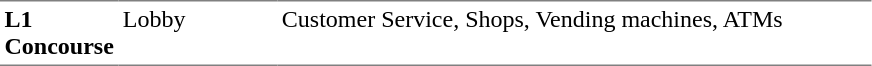<table table border=0 cellspacing=0 cellpadding=3>
<tr>
<td style="border-bottom:solid 1px gray; border-top:solid 1px gray;" valign=top width=50><strong>L1<br>Concourse</strong></td>
<td style="border-bottom:solid 1px gray; border-top:solid 1px gray;" valign=top width=100>Lobby</td>
<td style="border-bottom:solid 1px gray; border-top:solid 1px gray;" valign=top width=390>Customer Service, Shops, Vending machines, ATMs</td>
</tr>
</table>
